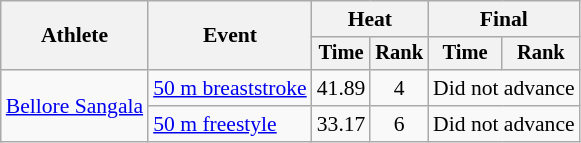<table class="wikitable" style="text-align:center; font-size:90%">
<tr>
<th rowspan="2">Athlete</th>
<th rowspan="2">Event</th>
<th colspan="2">Heat</th>
<th colspan="2">Final</th>
</tr>
<tr style="font-size:95%">
<th>Time</th>
<th>Rank</th>
<th>Time</th>
<th>Rank</th>
</tr>
<tr>
<td align=left rowspan=2><a href='#'>Bellore Sangala</a></td>
<td align=left><a href='#'>50 m breaststroke</a></td>
<td>41.89</td>
<td>4</td>
<td colspan=2>Did not advance</td>
</tr>
<tr>
<td align=left><a href='#'>50 m freestyle</a></td>
<td>33.17</td>
<td>6</td>
<td colspan=2>Did not advance</td>
</tr>
</table>
